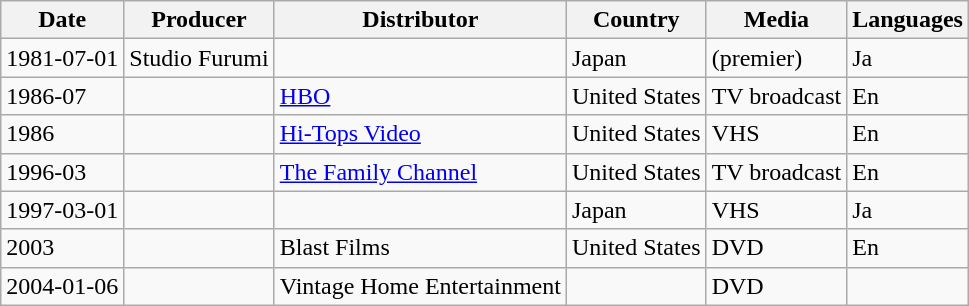<table class="wikitable">
<tr>
<th>Date</th>
<th>Producer</th>
<th>Distributor</th>
<th>Country</th>
<th>Media</th>
<th>Languages</th>
</tr>
<tr>
<td>1981-07-01</td>
<td>Studio Furumi</td>
<td></td>
<td>Japan</td>
<td>(premier)</td>
<td>Ja</td>
</tr>
<tr>
<td>1986-07</td>
<td></td>
<td><a href='#'>HBO</a></td>
<td>United States</td>
<td>TV broadcast</td>
<td>En</td>
</tr>
<tr>
<td>1986</td>
<td></td>
<td><a href='#'>Hi-Tops Video</a></td>
<td>United States</td>
<td>VHS</td>
<td>En</td>
</tr>
<tr>
<td>1996-03</td>
<td></td>
<td><a href='#'>The Family Channel</a></td>
<td>United States</td>
<td>TV broadcast</td>
<td>En</td>
</tr>
<tr>
<td>1997-03-01</td>
<td></td>
<td></td>
<td>Japan</td>
<td>VHS</td>
<td>Ja</td>
</tr>
<tr>
<td>2003</td>
<td></td>
<td>Blast Films</td>
<td>United States</td>
<td>DVD</td>
<td>En</td>
</tr>
<tr>
<td>2004-01-06</td>
<td></td>
<td>Vintage Home Entertainment</td>
<td></td>
<td>DVD</td>
<td></td>
</tr>
</table>
